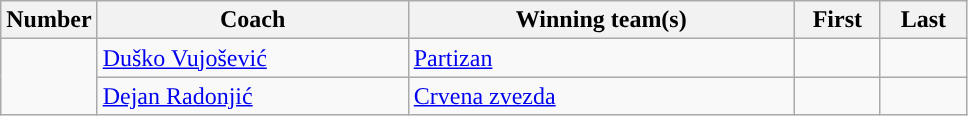<table class="wikitable">
<tr>
<th>Number</th>
<th style="width:200px">Coach</th>
<th style="width:250px">Winning team(s)</th>
<th style="width:50px">First</th>
<th style="width:50px">Last</th>
</tr>
<tr>
<td rowspan=2></td>
<td> <a href='#'>Duško Vujošević</a></td>
<td> <a href='#'>Partizan</a></td>
<td></td>
<td></td>
</tr>
<tr>
<td> <a href='#'>Dejan Radonjić</a></td>
<td> <a href='#'>Crvena zvezda</a></td>
<td></td>
<td></td>
</tr>
</table>
